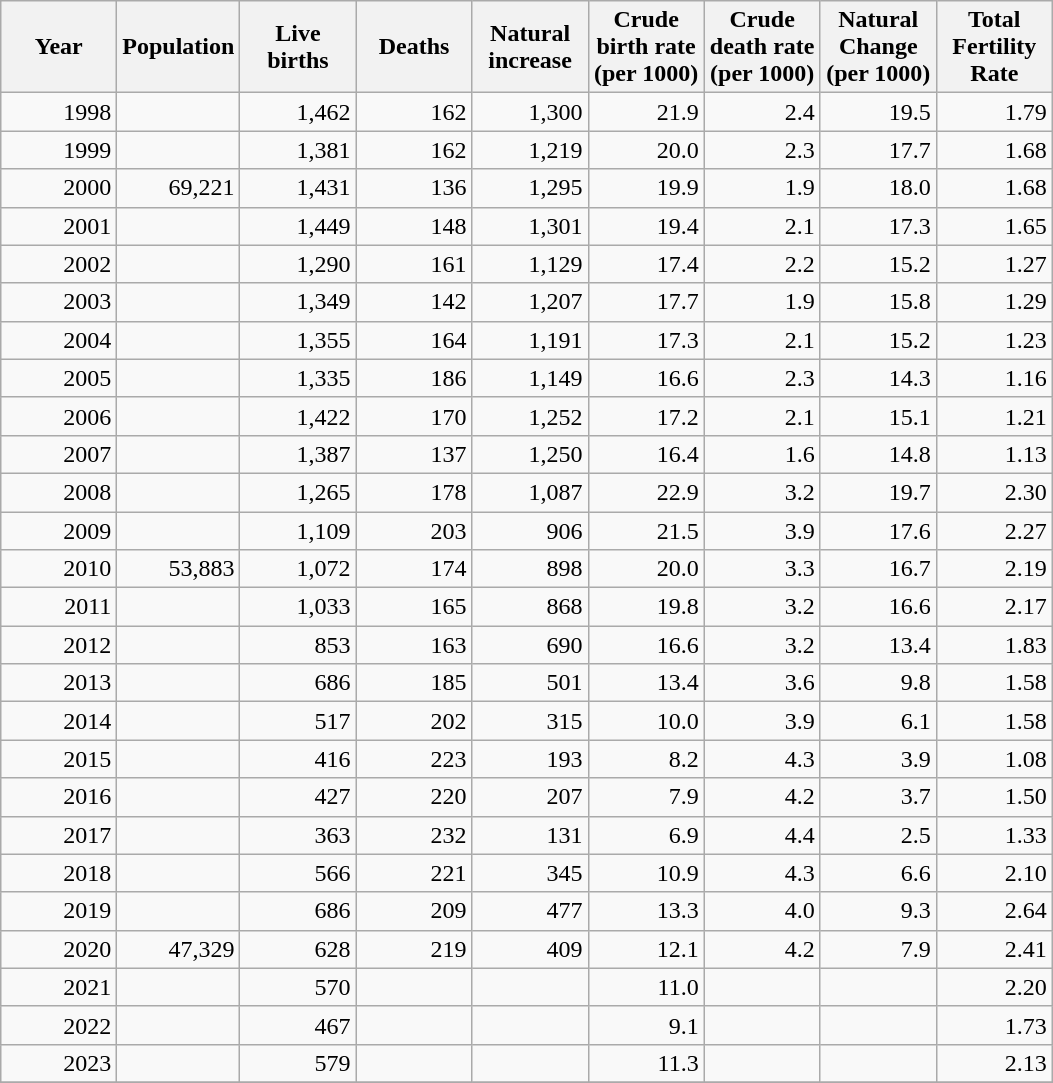<table class="wikitable">
<tr>
<th width="70">Year</th>
<th width="70">Population</th>
<th width="70">Live births</th>
<th width="70">Deaths</th>
<th width="70">Natural increase</th>
<th width="70">Crude birth rate (per 1000)</th>
<th width="70">Crude death rate (per 1000)</th>
<th width="70">Natural Change (per 1000)</th>
<th width="70">Total Fertility Rate</th>
</tr>
<tr>
<td align="right">1998</td>
<td align="right"></td>
<td align="right">1,462</td>
<td align="right">162</td>
<td align="right">1,300</td>
<td align="right">21.9</td>
<td align="right">2.4</td>
<td align="right">19.5</td>
<td align="right">1.79</td>
</tr>
<tr>
<td align="right">1999</td>
<td align="right"></td>
<td align="right">1,381</td>
<td align="right">162</td>
<td align="right">1,219</td>
<td align="right">20.0</td>
<td align="right">2.3</td>
<td align="right">17.7</td>
<td align="right">1.68</td>
</tr>
<tr>
<td align="right">2000</td>
<td align="right">69,221</td>
<td align="right">1,431</td>
<td align="right">136</td>
<td align="right">1,295</td>
<td align="right">19.9</td>
<td align="right">1.9</td>
<td align="right">18.0</td>
<td align="right">1.68</td>
</tr>
<tr>
<td align="right">2001</td>
<td align="right"></td>
<td align="right">1,449</td>
<td align="right">148</td>
<td align="right">1,301</td>
<td align="right">19.4</td>
<td align="right">2.1</td>
<td align="right">17.3</td>
<td align="right">1.65</td>
</tr>
<tr>
<td align="right">2002</td>
<td align="right"></td>
<td align="right">1,290</td>
<td align="right">161</td>
<td align="right">1,129</td>
<td align="right">17.4</td>
<td align="right">2.2</td>
<td align="right">15.2</td>
<td align="right">1.27</td>
</tr>
<tr>
<td align="right">2003</td>
<td align="right"></td>
<td align="right">1,349</td>
<td align="right">142</td>
<td align="right">1,207</td>
<td align="right">17.7</td>
<td align="right">1.9</td>
<td align="right">15.8</td>
<td align="right">1.29</td>
</tr>
<tr>
<td align="right">2004</td>
<td align="right"></td>
<td align="right">1,355</td>
<td align="right">164</td>
<td align="right">1,191</td>
<td align="right">17.3</td>
<td align="right">2.1</td>
<td align="right">15.2</td>
<td align="right">1.23</td>
</tr>
<tr>
<td align="right">2005</td>
<td align="right"></td>
<td align="right">1,335</td>
<td align="right">186</td>
<td align="right">1,149</td>
<td align="right">16.6</td>
<td align="right">2.3</td>
<td align="right">14.3</td>
<td align="right">1.16</td>
</tr>
<tr>
<td align="right">2006</td>
<td align="right"></td>
<td align="right">1,422</td>
<td align="right">170</td>
<td align="right">1,252</td>
<td align="right">17.2</td>
<td align="right">2.1</td>
<td align="right">15.1</td>
<td align="right">1.21</td>
</tr>
<tr>
<td align="right">2007</td>
<td align="right"></td>
<td align="right">1,387</td>
<td align="right">137</td>
<td align="right">1,250</td>
<td align="right">16.4</td>
<td align="right">1.6</td>
<td align="right">14.8</td>
<td align="right">1.13</td>
</tr>
<tr>
<td align="right">2008</td>
<td align="right"></td>
<td align="right">1,265</td>
<td align="right">178</td>
<td align="right">1,087</td>
<td align="right">22.9</td>
<td align="right">3.2</td>
<td align="right">19.7</td>
<td align="right">2.30</td>
</tr>
<tr>
<td align="right">2009</td>
<td align="right"></td>
<td align="right">1,109</td>
<td align="right">203</td>
<td align="right">906</td>
<td align="right">21.5</td>
<td align="right">3.9</td>
<td align="right">17.6</td>
<td align="right">2.27</td>
</tr>
<tr>
<td align="right">2010</td>
<td align="right">53,883</td>
<td align="right">1,072</td>
<td align="right">174</td>
<td align="right">898</td>
<td align="right">20.0</td>
<td align="right">3.3</td>
<td align="right">16.7</td>
<td align="right">2.19</td>
</tr>
<tr>
<td align="right">2011</td>
<td align="right"></td>
<td align="right">1,033</td>
<td align="right">165</td>
<td align="right">868</td>
<td align="right">19.8</td>
<td align="right">3.2</td>
<td align="right">16.6</td>
<td align="right">2.17</td>
</tr>
<tr>
<td align="right">2012</td>
<td align="right"></td>
<td align="right">853</td>
<td align="right">163</td>
<td align="right">690</td>
<td align="right">16.6</td>
<td align="right">3.2</td>
<td align="right">13.4</td>
<td align="right">1.83</td>
</tr>
<tr>
<td align="right">2013</td>
<td align="right"></td>
<td align="right">686</td>
<td align="right">185</td>
<td align="right">501</td>
<td align="right">13.4</td>
<td align="right">3.6</td>
<td align="right">9.8</td>
<td align="right">1.58</td>
</tr>
<tr>
<td align="right">2014</td>
<td align="right"></td>
<td align="right">517</td>
<td align="right">202</td>
<td align="right">315</td>
<td align="right">10.0</td>
<td align="right">3.9</td>
<td align="right">6.1</td>
<td align="right">1.58</td>
</tr>
<tr>
<td align="right">2015</td>
<td align="right"></td>
<td align="right">416</td>
<td align="right">223</td>
<td align="right">193</td>
<td align="right">8.2</td>
<td align="right">4.3</td>
<td align="right">3.9</td>
<td align="right">1.08</td>
</tr>
<tr>
<td align="right">2016</td>
<td align="right"></td>
<td align="right">427</td>
<td align="right">220</td>
<td align="right">207</td>
<td align="right">7.9</td>
<td align="right">4.2</td>
<td align="right">3.7</td>
<td align="right">1.50</td>
</tr>
<tr>
<td align="right">2017</td>
<td align="right"></td>
<td align="right">363</td>
<td align="right">232</td>
<td align="right">131</td>
<td align="right">6.9</td>
<td align="right">4.4</td>
<td align="right">2.5</td>
<td align="right">1.33</td>
</tr>
<tr>
<td align="right">2018</td>
<td align="right"></td>
<td align="right">566</td>
<td align="right">221</td>
<td align="right">345</td>
<td align="right">10.9</td>
<td align="right">4.3</td>
<td align="right">6.6</td>
<td align="right">2.10</td>
</tr>
<tr>
<td align="right">2019</td>
<td align="right"></td>
<td align="right">686</td>
<td align="right">209</td>
<td align="right">477</td>
<td align="right">13.3</td>
<td align="right">4.0</td>
<td align="right">9.3</td>
<td align="right">2.64</td>
</tr>
<tr>
<td align="right">2020</td>
<td align="right">47,329</td>
<td align="right">628</td>
<td align="right">219</td>
<td align="right">409</td>
<td align="right">12.1</td>
<td align="right">4.2</td>
<td align="right">7.9</td>
<td align="right">2.41</td>
</tr>
<tr>
<td align="right">2021</td>
<td align="right"></td>
<td align="right">570</td>
<td align="right"></td>
<td align="right"></td>
<td align="right">11.0</td>
<td align="right"></td>
<td align="right"></td>
<td align="right">2.20</td>
</tr>
<tr>
<td align="right">2022</td>
<td align="right"></td>
<td align="right">467</td>
<td align="right"></td>
<td align="right"></td>
<td align="right">9.1</td>
<td align="right"></td>
<td align="right"></td>
<td align="right">1.73</td>
</tr>
<tr>
<td align="right">2023</td>
<td align="right"></td>
<td align="right">579</td>
<td align="right"></td>
<td align="right"></td>
<td align="right">11.3</td>
<td align="right"></td>
<td align="right"></td>
<td align="right">2.13</td>
</tr>
<tr>
</tr>
</table>
